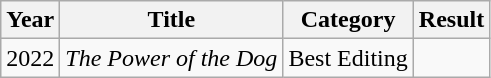<table class="wikitable">
<tr>
<th>Year</th>
<th>Title</th>
<th>Category</th>
<th>Result</th>
</tr>
<tr>
<td>2022</td>
<td><em>The Power of the Dog</em></td>
<td>Best Editing</td>
<td></td>
</tr>
</table>
